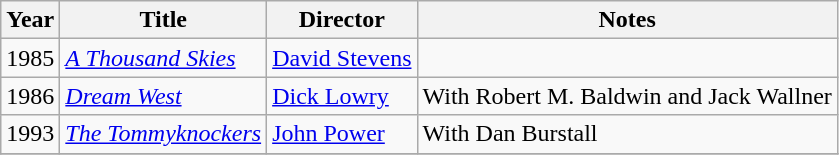<table class="wikitable">
<tr>
<th>Year</th>
<th>Title</th>
<th>Director</th>
<th>Notes</th>
</tr>
<tr>
<td>1985</td>
<td><em><a href='#'>A Thousand Skies</a></em></td>
<td><a href='#'>David Stevens</a></td>
<td></td>
</tr>
<tr>
<td>1986</td>
<td><em><a href='#'>Dream West</a></em></td>
<td><a href='#'>Dick Lowry</a></td>
<td>With Robert M. Baldwin and Jack Wallner</td>
</tr>
<tr>
<td>1993</td>
<td><em><a href='#'>The Tommyknockers</a></em></td>
<td><a href='#'>John Power</a></td>
<td>With Dan Burstall</td>
</tr>
<tr>
</tr>
</table>
